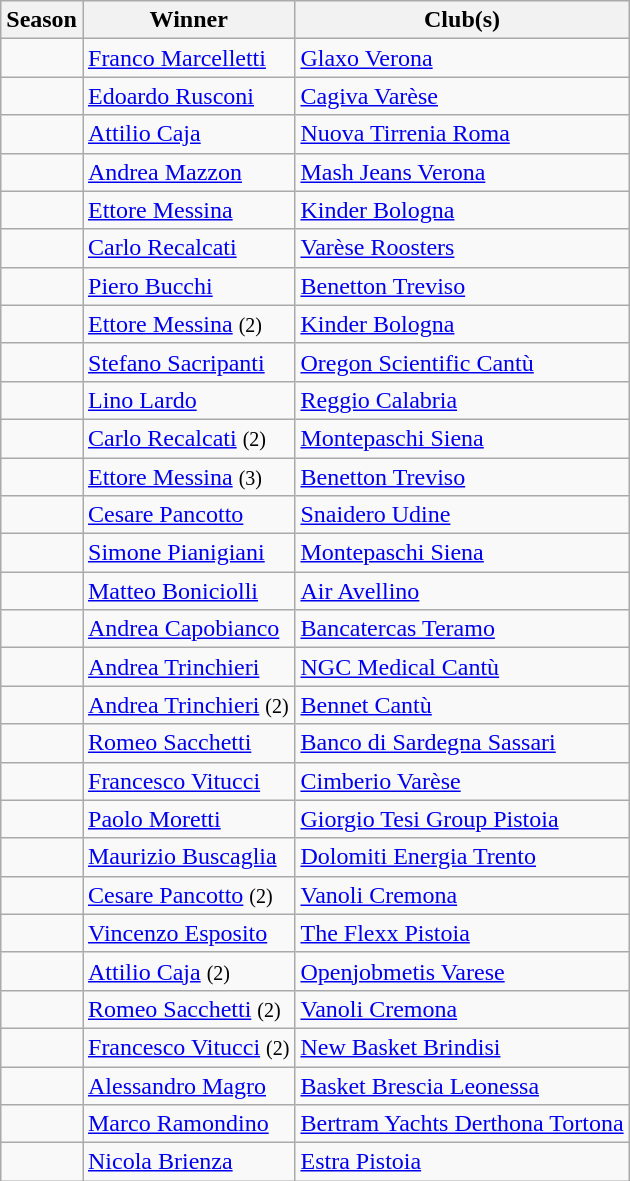<table class="wikitable sortable">
<tr>
<th>Season</th>
<th>Winner</th>
<th>Club(s)</th>
</tr>
<tr>
<td></td>
<td> <a href='#'>Franco Marcelletti</a></td>
<td><a href='#'>Glaxo Verona</a></td>
</tr>
<tr>
<td></td>
<td> <a href='#'>Edoardo Rusconi</a></td>
<td><a href='#'>Cagiva Varèse</a></td>
</tr>
<tr>
<td></td>
<td> <a href='#'>Attilio Caja</a></td>
<td><a href='#'>Nuova Tirrenia Roma</a></td>
</tr>
<tr>
<td></td>
<td> <a href='#'>Andrea Mazzon</a></td>
<td><a href='#'>Mash Jeans Verona</a></td>
</tr>
<tr>
<td></td>
<td> <a href='#'>Ettore Messina</a></td>
<td><a href='#'>Kinder Bologna</a></td>
</tr>
<tr>
<td></td>
<td> <a href='#'>Carlo Recalcati</a></td>
<td><a href='#'>Varèse Roosters</a></td>
</tr>
<tr>
<td></td>
<td> <a href='#'>Piero Bucchi</a></td>
<td><a href='#'>Benetton Treviso</a></td>
</tr>
<tr>
<td></td>
<td> <a href='#'>Ettore Messina</a> <small>(2)</small></td>
<td><a href='#'>Kinder Bologna</a></td>
</tr>
<tr>
<td></td>
<td> <a href='#'>Stefano Sacripanti</a></td>
<td><a href='#'>Oregon Scientific Cantù</a></td>
</tr>
<tr>
<td></td>
<td> <a href='#'>Lino Lardo</a></td>
<td><a href='#'>Reggio Calabria</a></td>
</tr>
<tr>
<td></td>
<td> <a href='#'>Carlo Recalcati</a> <small>(2)</small></td>
<td><a href='#'>Montepaschi Siena</a></td>
</tr>
<tr>
<td></td>
<td> <a href='#'>Ettore Messina</a> <small>(3)</small></td>
<td><a href='#'>Benetton Treviso</a></td>
</tr>
<tr>
<td></td>
<td> <a href='#'>Cesare Pancotto</a></td>
<td><a href='#'>Snaidero Udine</a></td>
</tr>
<tr>
<td></td>
<td> <a href='#'>Simone Pianigiani</a></td>
<td><a href='#'>Montepaschi Siena</a></td>
</tr>
<tr>
<td></td>
<td> <a href='#'>Matteo Boniciolli</a></td>
<td><a href='#'>Air Avellino</a></td>
</tr>
<tr>
<td></td>
<td> <a href='#'>Andrea Capobianco</a></td>
<td><a href='#'>Bancatercas Teramo</a></td>
</tr>
<tr>
<td></td>
<td> <a href='#'>Andrea Trinchieri</a></td>
<td><a href='#'>NGC Medical Cantù</a></td>
</tr>
<tr>
<td></td>
<td> <a href='#'>Andrea Trinchieri</a> <small>(2)</small></td>
<td><a href='#'>Bennet Cantù</a></td>
</tr>
<tr>
<td></td>
<td> <a href='#'>Romeo Sacchetti</a></td>
<td><a href='#'>Banco di Sardegna Sassari</a></td>
</tr>
<tr>
<td></td>
<td> <a href='#'>Francesco Vitucci</a></td>
<td><a href='#'>Cimberio Varèse</a></td>
</tr>
<tr>
<td></td>
<td> <a href='#'>Paolo Moretti</a></td>
<td><a href='#'>Giorgio Tesi Group Pistoia</a></td>
</tr>
<tr>
<td></td>
<td> <a href='#'>Maurizio Buscaglia</a></td>
<td><a href='#'>Dolomiti Energia Trento</a></td>
</tr>
<tr>
<td></td>
<td> <a href='#'>Cesare Pancotto</a> <small>(2)</small></td>
<td><a href='#'>Vanoli Cremona</a></td>
</tr>
<tr>
<td></td>
<td> <a href='#'>Vincenzo Esposito</a></td>
<td><a href='#'>The Flexx Pistoia</a></td>
</tr>
<tr>
<td></td>
<td> <a href='#'>Attilio Caja</a> <small>(2)</small></td>
<td><a href='#'>Openjobmetis Varese</a></td>
</tr>
<tr>
<td></td>
<td> <a href='#'>Romeo Sacchetti</a> <small>(2)</small></td>
<td><a href='#'>Vanoli Cremona</a></td>
</tr>
<tr>
<td></td>
<td> <a href='#'>Francesco Vitucci</a> <small>(2)</small></td>
<td><a href='#'>New Basket Brindisi</a></td>
</tr>
<tr>
<td></td>
<td> <a href='#'>Alessandro Magro</a></td>
<td><a href='#'>Basket Brescia Leonessa</a></td>
</tr>
<tr>
<td></td>
<td> <a href='#'>Marco Ramondino</a></td>
<td><a href='#'>Bertram Yachts Derthona Tortona</a></td>
</tr>
<tr>
<td></td>
<td> <a href='#'>Nicola Brienza</a></td>
<td><a href='#'>Estra Pistoia</a></td>
</tr>
</table>
